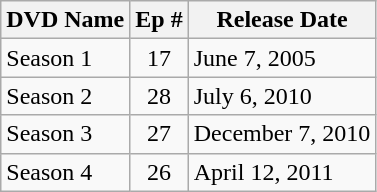<table class="wikitable">
<tr>
<th>DVD Name</th>
<th>Ep #</th>
<th>Release Date</th>
</tr>
<tr>
<td>Season 1</td>
<td style="text-align:center;">17</td>
<td>June 7, 2005<br></td>
</tr>
<tr>
<td>Season 2</td>
<td style="text-align:center;">28</td>
<td>July 6, 2010</td>
</tr>
<tr>
<td>Season 3</td>
<td style="text-align:center;">27</td>
<td>December 7, 2010</td>
</tr>
<tr>
<td>Season 4</td>
<td style="text-align:center;">26</td>
<td>April 12, 2011</td>
</tr>
</table>
